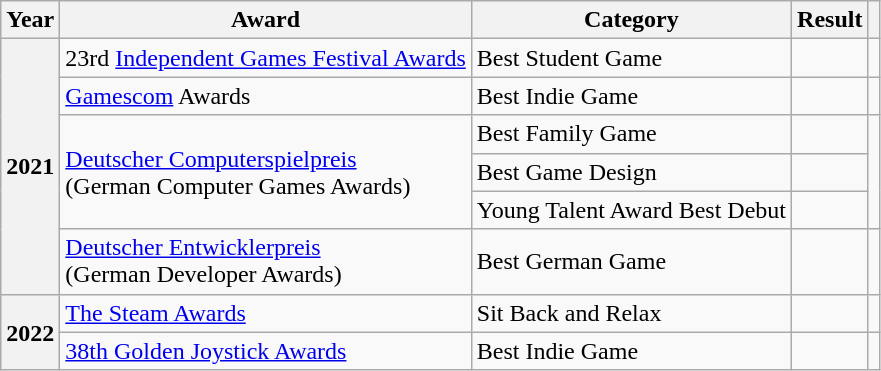<table class="wikitable">
<tr>
<th scope=col>Year</th>
<th scope=col>Award</th>
<th scope=col>Category</th>
<th scope=col>Result</th>
<th scope=col></th>
</tr>
<tr>
<th scope=row style="text-align:center;" rowspan="6">2021</th>
<td>23rd <a href='#'>Independent Games Festival Awards</a></td>
<td>Best Student Game</td>
<td></td>
<td style="text-align:center;"></td>
</tr>
<tr>
<td><a href='#'>Gamescom</a> Awards</td>
<td>Best Indie Game</td>
<td></td>
<td style="text-align:center;"></td>
</tr>
<tr>
<td rowspan="3"><a href='#'>Deutscher Computerspielpreis</a><br>(German Computer Games Awards)</td>
<td>Best Family Game</td>
<td></td>
<td style="text-align:center;"  rowspan="3"></td>
</tr>
<tr>
<td>Best Game Design</td>
<td></td>
</tr>
<tr>
<td>Young Talent Award Best Debut</td>
<td></td>
</tr>
<tr>
<td><a href='#'>Deutscher Entwicklerpreis</a><br>(German Developer Awards)</td>
<td>Best German Game</td>
<td></td>
<td style="text-align:center;"></td>
</tr>
<tr>
<th scope=row style="text-align:center;" rowspan="2">2022</th>
<td><a href='#'>The Steam Awards</a></td>
<td>Sit Back and Relax</td>
<td></td>
<td style="text-align:center;"></td>
</tr>
<tr>
<td><a href='#'>38th Golden Joystick Awards</a></td>
<td>Best Indie Game</td>
<td></td>
<td style="text-align:center;"></td>
</tr>
</table>
